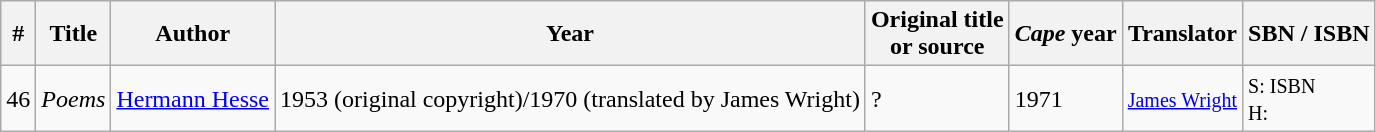<table class="wikitable sortable centre">
<tr>
<th scope=col>#</th>
<th scope=col class="unsortable">Title</th>
<th scope=col class="unsortable">Author</th>
<th scope=col>Year</th>
<th scope=col class="unsortable">Original title<br>or source</th>
<th scope=col class="unsortable"><em>Cape</em> year</th>
<th scope=col class="unsortable">Translator</th>
<th scope=col>SBN / ISBN</th>
</tr>
<tr --------------------------------->
<td align="right">46</td>
<td><em>Poems</em> </td>
<td><a href='#'>Hermann Hesse</a></td>
<td>1953 (original copyright)/1970 (translated by James Wright)</td>
<td>?</td>
<td>1971</td>
<td><small><a href='#'>James Wright</a></small></td>
<td><small>S: ISBN <br>H: </small></td>
</tr>
</table>
